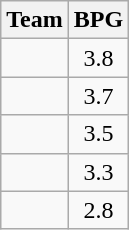<table class=wikitable>
<tr>
<th>Team</th>
<th>BPG</th>
</tr>
<tr>
<td></td>
<td align=center>3.8</td>
</tr>
<tr>
<td></td>
<td align=center>3.7</td>
</tr>
<tr>
<td></td>
<td align=center>3.5</td>
</tr>
<tr>
<td></td>
<td align=center>3.3</td>
</tr>
<tr>
<td></td>
<td align=center>2.8</td>
</tr>
</table>
